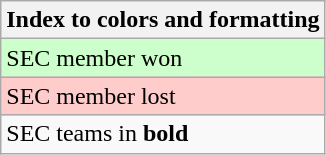<table class="wikitable">
<tr>
<th>Index to colors and formatting</th>
</tr>
<tr bgcolor= #ccffcc>
<td>SEC member won</td>
</tr>
<tr bgcolor=#ffcccc>
<td>SEC member lost</td>
</tr>
<tr>
<td>SEC teams in <strong>bold</strong></td>
</tr>
</table>
